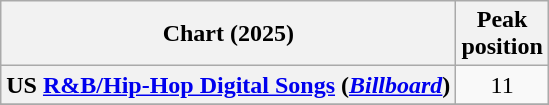<table class="wikitable sortable plainrowheaders" style="text-align:center">
<tr>
<th scope="col">Chart (2025)</th>
<th scope="col">Peak<br> position</th>
</tr>
<tr>
<th scope="row">US <a href='#'>R&B/Hip-Hop Digital Songs</a> (<em><a href='#'>Billboard</a></em>)</th>
<td>11</td>
</tr>
<tr>
</tr>
</table>
